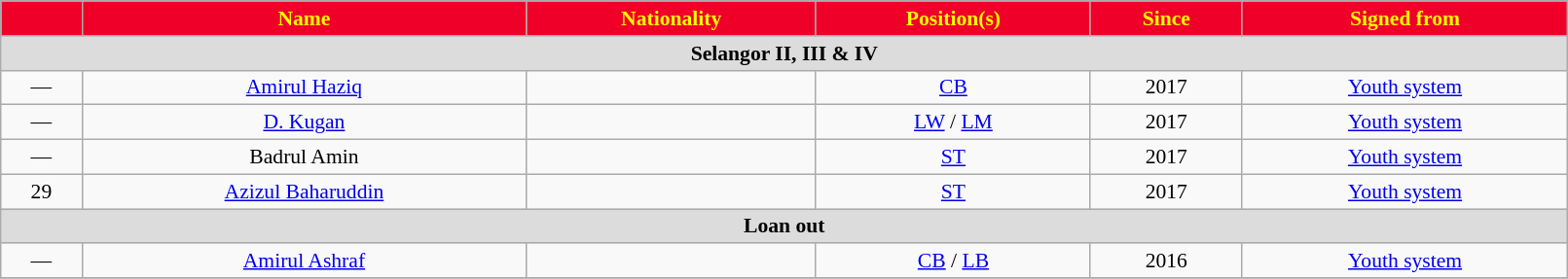<table class="wikitable" style="text-align:center; font-size:90%; width:85%;">
<tr>
<th style="background:#EF0029; color:yellow; text-align:center;"></th>
<th style="background:#EF0029; color:yellow; text-align:center;">Name</th>
<th style="background:#EF0029; color:yellow; text-align:center;">Nationality</th>
<th style="background:#EF0029; color:yellow; text-align:center;">Position(s)</th>
<th style="background:#EF0029; color:yellow; text-align:center;">Since</th>
<th style="background:#EF0029; color:yellow; text-align:center;">Signed from</th>
</tr>
<tr>
<th colspan="9" style="background:#dcdcdc; text-align:center;">Selangor II, III & IV</th>
</tr>
<tr>
<td>—</td>
<td><a href='#'>Amirul Haziq</a></td>
<td></td>
<td><a href='#'>CB</a></td>
<td>2017</td>
<td><a href='#'>Youth system</a></td>
</tr>
<tr>
<td>—</td>
<td><a href='#'>D. Kugan</a></td>
<td></td>
<td><a href='#'>LW</a> / <a href='#'>LM</a></td>
<td>2017</td>
<td><a href='#'>Youth system</a></td>
</tr>
<tr>
<td>—</td>
<td>Badrul Amin</td>
<td></td>
<td><a href='#'>ST</a></td>
<td>2017</td>
<td><a href='#'>Youth system</a></td>
</tr>
<tr>
<td>29</td>
<td><a href='#'>Azizul Baharuddin</a></td>
<td></td>
<td><a href='#'>ST</a></td>
<td>2017</td>
<td><a href='#'>Youth system</a></td>
</tr>
<tr>
<th colspan="9" style="background:#dcdcdc; text-align:center;">Loan out</th>
</tr>
<tr>
<td>—</td>
<td><a href='#'>Amirul Ashraf</a></td>
<td></td>
<td><a href='#'>CB</a> / <a href='#'>LB</a></td>
<td>2016</td>
<td><a href='#'>Youth system</a></td>
</tr>
<tr>
</tr>
</table>
